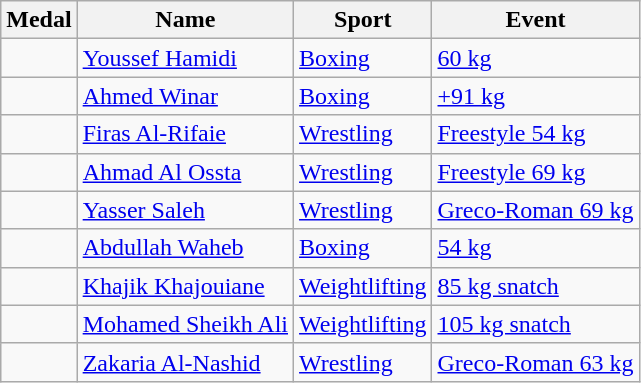<table class="wikitable sortable">
<tr>
<th>Medal</th>
<th>Name</th>
<th>Sport</th>
<th>Event</th>
</tr>
<tr>
<td></td>
<td><a href='#'>Youssef Hamidi</a></td>
<td> <a href='#'>Boxing</a></td>
<td><a href='#'>60 kg</a></td>
</tr>
<tr>
<td></td>
<td><a href='#'>Ahmed Winar</a></td>
<td> <a href='#'>Boxing</a></td>
<td><a href='#'>+91 kg</a></td>
</tr>
<tr>
<td></td>
<td><a href='#'>Firas Al-Rifaie</a></td>
<td> <a href='#'>Wrestling</a></td>
<td><a href='#'>Freestyle 54 kg</a></td>
</tr>
<tr>
<td></td>
<td><a href='#'>Ahmad Al Ossta</a></td>
<td> <a href='#'>Wrestling</a></td>
<td><a href='#'>Freestyle 69 kg</a></td>
</tr>
<tr>
<td></td>
<td><a href='#'>Yasser Saleh</a></td>
<td> <a href='#'>Wrestling</a></td>
<td><a href='#'>Greco-Roman 69 kg</a></td>
</tr>
<tr>
<td></td>
<td><a href='#'>Abdullah Waheb</a></td>
<td> <a href='#'>Boxing</a></td>
<td><a href='#'>54 kg</a></td>
</tr>
<tr>
<td></td>
<td><a href='#'>Khajik Khajouiane</a></td>
<td> <a href='#'>Weightlifting</a></td>
<td><a href='#'>85 kg snatch</a></td>
</tr>
<tr>
<td></td>
<td><a href='#'>Mohamed Sheikh Ali</a></td>
<td> <a href='#'>Weightlifting</a></td>
<td><a href='#'>105 kg snatch</a></td>
</tr>
<tr>
<td></td>
<td><a href='#'>Zakaria Al-Nashid</a></td>
<td> <a href='#'>Wrestling</a></td>
<td><a href='#'>Greco-Roman 63 kg</a></td>
</tr>
</table>
